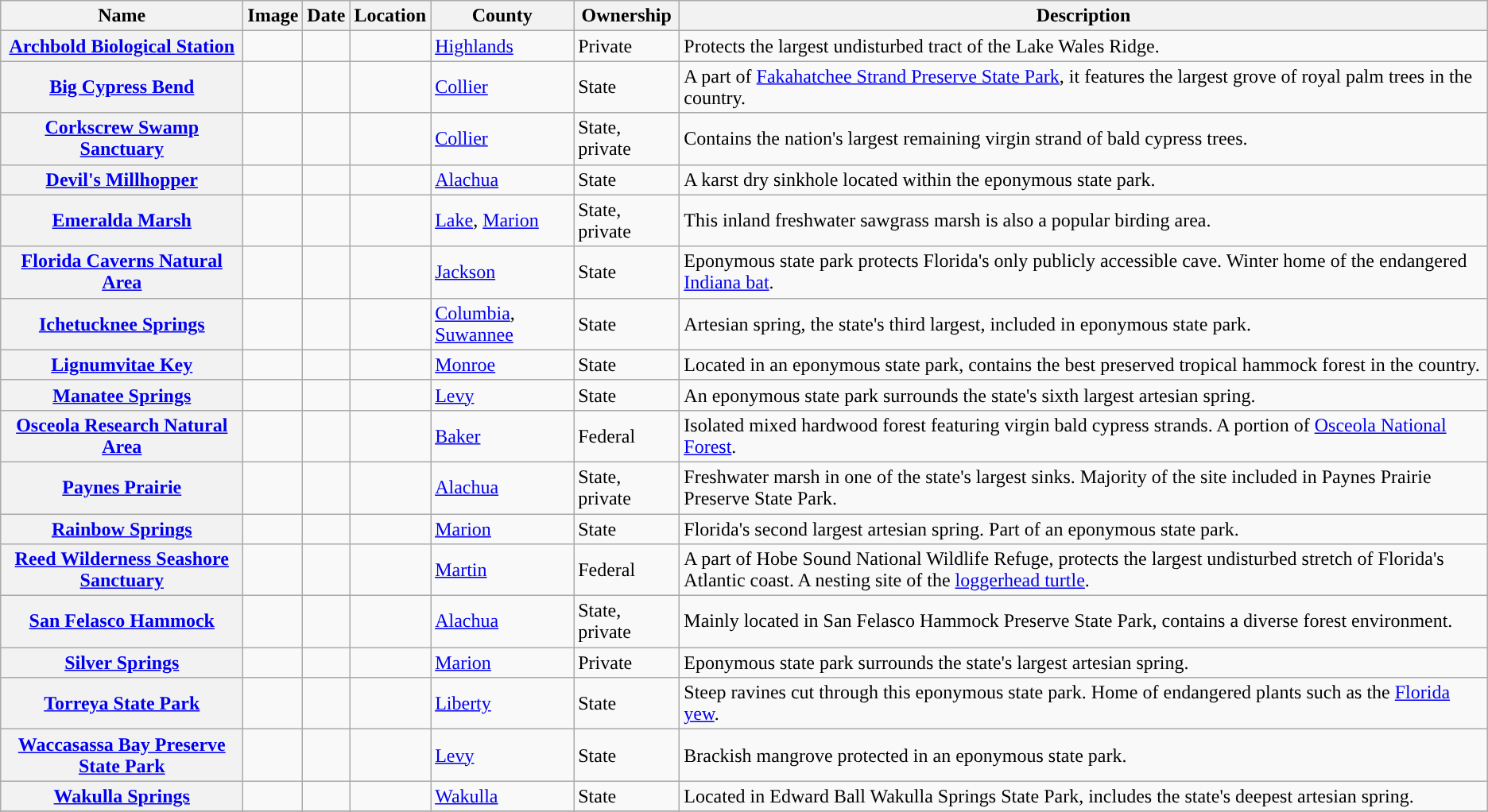<table class="wikitable sortable" align="center">
<tr>
<th scope="col" style="background-color:">Name</th>
<th scope="col" style="background-color:">Image</th>
<th scope="col" style="background-color:">Date</th>
<th scope="col" style="background-color:">Location</th>
<th scope="col" style="background-color:">County</th>
<th scope="col" style="background-color:">Ownership</th>
<th scope="col" style="background-color:">Description</th>
</tr>
<tr>
<th scope="row"><a href='#'>Archbold Biological Station</a></th>
<td></td>
<td></td>
<td></td>
<td><a href='#'>Highlands</a></td>
<td>Private</td>
<td>Protects the largest undisturbed tract of the Lake Wales Ridge.</td>
</tr>
<tr>
<th scope="row"><a href='#'>Big Cypress Bend</a></th>
<td></td>
<td></td>
<td></td>
<td><a href='#'>Collier</a></td>
<td>State</td>
<td>A part of <a href='#'>Fakahatchee Strand Preserve State Park</a>, it features the largest grove of royal palm trees in the country.</td>
</tr>
<tr>
<th scope="row"><a href='#'>Corkscrew Swamp Sanctuary</a></th>
<td></td>
<td></td>
<td></td>
<td><a href='#'>Collier</a></td>
<td>State, private</td>
<td>Contains the nation's largest remaining virgin strand of bald cypress trees.</td>
</tr>
<tr>
<th scope="row"><a href='#'>Devil's Millhopper</a></th>
<td></td>
<td></td>
<td></td>
<td><a href='#'>Alachua</a></td>
<td>State</td>
<td>A karst dry sinkhole located within the eponymous state park.</td>
</tr>
<tr>
<th scope="row"><a href='#'>Emeralda Marsh</a></th>
<td></td>
<td></td>
<td></td>
<td><a href='#'>Lake</a>, <a href='#'>Marion</a></td>
<td>State, private</td>
<td>This inland freshwater sawgrass marsh is also a popular birding area.</td>
</tr>
<tr>
<th scope="row"><a href='#'>Florida Caverns Natural Area</a></th>
<td></td>
<td></td>
<td></td>
<td><a href='#'>Jackson</a></td>
<td>State</td>
<td>Eponymous state park protects Florida's only publicly accessible cave. Winter home of the endangered <a href='#'>Indiana bat</a>.</td>
</tr>
<tr>
<th scope="row"><a href='#'>Ichetucknee Springs</a></th>
<td></td>
<td></td>
<td></td>
<td><a href='#'>Columbia</a>, <a href='#'>Suwannee</a></td>
<td>State</td>
<td>Artesian spring, the state's third largest, included in eponymous state park.</td>
</tr>
<tr>
<th scope="row"><a href='#'>Lignumvitae Key</a></th>
<td></td>
<td></td>
<td></td>
<td><a href='#'>Monroe</a></td>
<td>State</td>
<td>Located in an eponymous state park, contains the best preserved tropical hammock forest in the country.</td>
</tr>
<tr>
<th scope="row"><a href='#'>Manatee Springs</a></th>
<td></td>
<td></td>
<td></td>
<td><a href='#'>Levy</a></td>
<td>State</td>
<td>An eponymous state park surrounds the state's sixth largest artesian spring.</td>
</tr>
<tr>
<th scope="row"><a href='#'>Osceola Research Natural Area</a></th>
<td></td>
<td></td>
<td></td>
<td><a href='#'>Baker</a></td>
<td>Federal</td>
<td>Isolated mixed hardwood forest featuring virgin bald cypress strands. A portion of <a href='#'>Osceola National Forest</a>.</td>
</tr>
<tr>
<th scope="row"><a href='#'>Paynes Prairie</a></th>
<td></td>
<td></td>
<td></td>
<td><a href='#'>Alachua</a></td>
<td>State, private</td>
<td>Freshwater marsh in one of the state's largest sinks. Majority of the site included in Paynes Prairie Preserve State Park.</td>
</tr>
<tr>
<th scope="row"><a href='#'>Rainbow Springs</a></th>
<td></td>
<td></td>
<td></td>
<td><a href='#'>Marion</a></td>
<td>State</td>
<td>Florida's second largest artesian spring. Part of an eponymous state park.</td>
</tr>
<tr>
<th scope="row"><a href='#'>Reed Wilderness Seashore Sanctuary</a></th>
<td></td>
<td></td>
<td></td>
<td><a href='#'>Martin</a></td>
<td>Federal</td>
<td>A part of Hobe Sound National Wildlife Refuge, protects the largest undisturbed stretch of Florida's Atlantic coast. A nesting site of the <a href='#'>loggerhead turtle</a>.</td>
</tr>
<tr>
<th scope="row"><a href='#'>San Felasco Hammock</a></th>
<td></td>
<td></td>
<td></td>
<td><a href='#'>Alachua</a></td>
<td>State, private</td>
<td>Mainly located in San Felasco Hammock Preserve State Park, contains a diverse forest environment.</td>
</tr>
<tr>
<th scope="row"><a href='#'>Silver Springs</a></th>
<td></td>
<td></td>
<td></td>
<td><a href='#'>Marion</a></td>
<td>Private</td>
<td>Eponymous state park surrounds the state's largest artesian spring.</td>
</tr>
<tr>
<th scope="row"><a href='#'>Torreya State Park</a></th>
<td></td>
<td></td>
<td></td>
<td><a href='#'>Liberty</a></td>
<td>State</td>
<td>Steep ravines cut through this eponymous state park. Home of endangered plants such as the <a href='#'>Florida yew</a>.</td>
</tr>
<tr>
<th scope="row"><a href='#'>Waccasassa Bay Preserve State Park</a></th>
<td></td>
<td></td>
<td></td>
<td><a href='#'>Levy</a></td>
<td>State</td>
<td>Brackish mangrove protected in an eponymous state park.</td>
</tr>
<tr>
<th scope="row"><a href='#'>Wakulla Springs</a></th>
<td></td>
<td></td>
<td></td>
<td><a href='#'>Wakulla</a></td>
<td>State</td>
<td>Located in Edward Ball Wakulla Springs State Park, includes the state's deepest artesian spring.</td>
</tr>
<tr>
</tr>
</table>
